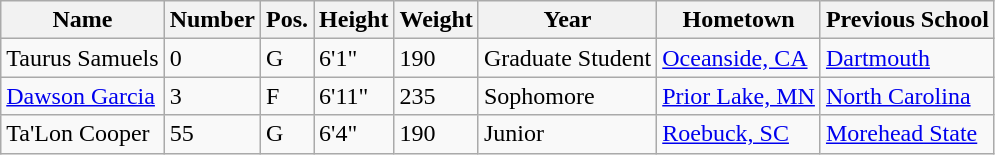<table class="wikitable sortable" border="1">
<tr>
<th>Name</th>
<th>Number</th>
<th>Pos.</th>
<th>Height</th>
<th>Weight</th>
<th>Year</th>
<th>Hometown</th>
<th class="unsortable">Previous School</th>
</tr>
<tr>
<td>Taurus Samuels</td>
<td>0</td>
<td>G</td>
<td>6'1"</td>
<td>190</td>
<td>Graduate Student</td>
<td><a href='#'>Oceanside, CA</a></td>
<td><a href='#'>Dartmouth</a></td>
</tr>
<tr>
<td><a href='#'>Dawson Garcia</a></td>
<td>3</td>
<td>F</td>
<td>6'11"</td>
<td>235</td>
<td>Sophomore</td>
<td><a href='#'>Prior Lake, MN</a></td>
<td><a href='#'>North Carolina</a></td>
</tr>
<tr>
<td>Ta'Lon Cooper</td>
<td>55</td>
<td>G</td>
<td>6'4"</td>
<td>190</td>
<td>Junior</td>
<td><a href='#'>Roebuck, SC</a></td>
<td><a href='#'>Morehead State</a></td>
</tr>
</table>
